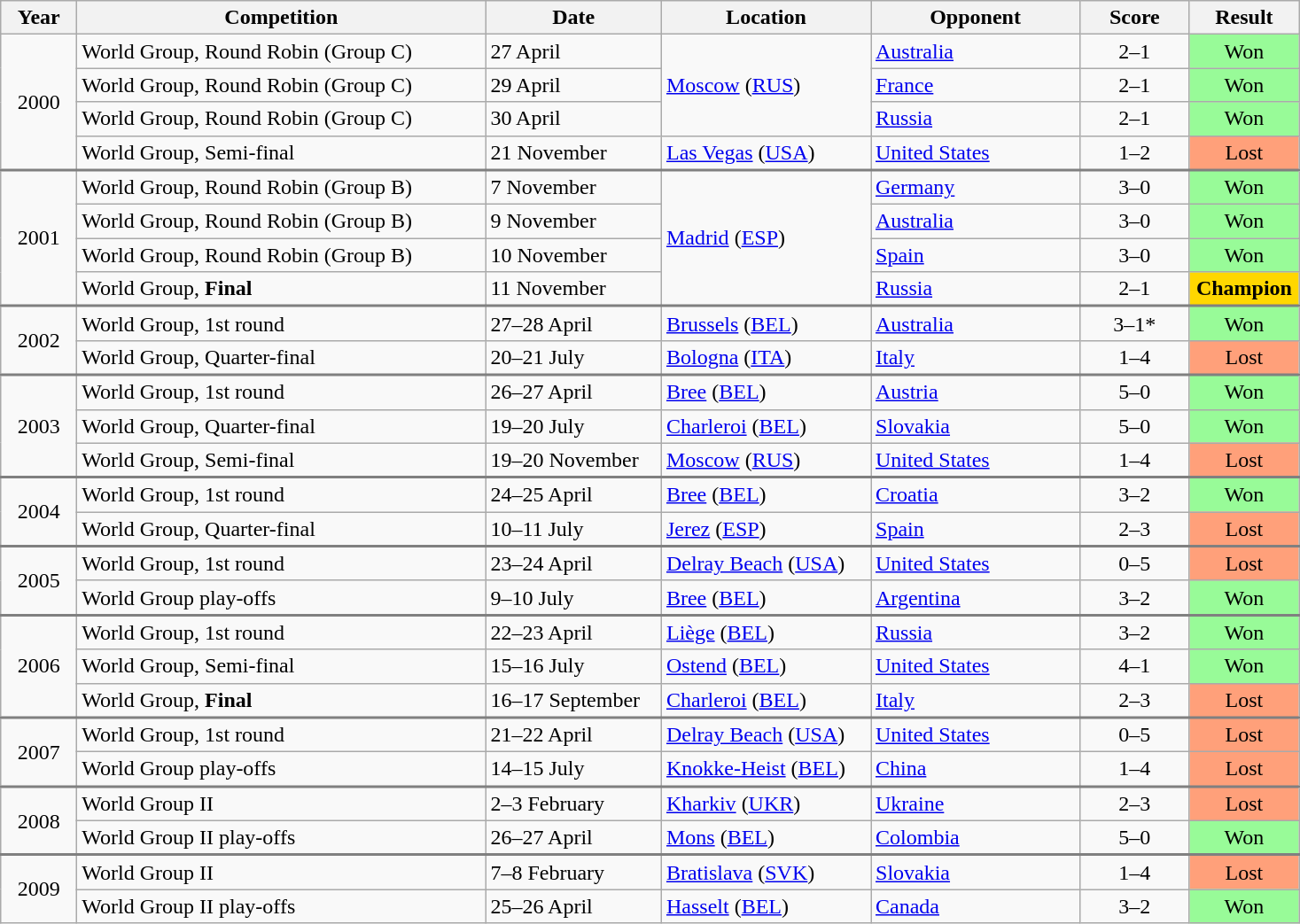<table class="wikitable">
<tr>
<th width="50">Year</th>
<th width="300">Competition</th>
<th width="125">Date</th>
<th width="150">Location</th>
<th width="150">Opponent</th>
<th width="75">Score</th>
<th width="75">Result</th>
</tr>
<tr>
<td align="center" rowspan="4">2000</td>
<td>World Group, Round Robin (Group C)</td>
<td>27 April</td>
<td rowspan="3"><a href='#'>Moscow</a> (<a href='#'>RUS</a>)</td>
<td> <a href='#'>Australia</a></td>
<td align="center">2–1</td>
<td align="center" bgcolor="#98FB98">Won</td>
</tr>
<tr>
<td>World Group, Round Robin (Group C)</td>
<td>29 April</td>
<td> <a href='#'>France</a></td>
<td align="center">2–1</td>
<td align="center" bgcolor="#98FB98">Won</td>
</tr>
<tr>
<td>World Group, Round Robin (Group C)</td>
<td>30 April</td>
<td> <a href='#'>Russia</a></td>
<td align="center">2–1</td>
<td align="center" bgcolor="#98FB98">Won</td>
</tr>
<tr>
<td>World Group, Semi-final</td>
<td>21 November</td>
<td><a href='#'>Las Vegas</a> (<a href='#'>USA</a>)</td>
<td> <a href='#'>United States</a></td>
<td align="center">1–2</td>
<td align="center" bgcolor="FFA07A">Lost</td>
</tr>
<tr style="border-top:2px solid gray;">
<td align="center" rowspan="4">2001</td>
<td>World Group, Round Robin (Group B)</td>
<td>7 November</td>
<td rowspan="4"><a href='#'>Madrid</a> (<a href='#'>ESP</a>)</td>
<td> <a href='#'>Germany</a></td>
<td align="center">3–0</td>
<td align="center" bgcolor="#98FB98">Won</td>
</tr>
<tr>
<td>World Group, Round Robin (Group B)</td>
<td>9 November</td>
<td> <a href='#'>Australia</a></td>
<td align="center">3–0</td>
<td align="center" bgcolor="#98FB98">Won</td>
</tr>
<tr>
<td>World Group, Round Robin (Group B)</td>
<td>10 November</td>
<td> <a href='#'>Spain</a></td>
<td align="center">3–0</td>
<td align="center" bgcolor="#98FB98">Won</td>
</tr>
<tr>
<td>World Group, <strong>Final</strong></td>
<td>11 November</td>
<td> <a href='#'>Russia</a></td>
<td align="center">2–1</td>
<td align="center" bgcolor="gold"><strong>Champion</strong></td>
</tr>
<tr style="border-top:2px solid gray;">
<td align="center" rowspan="2">2002</td>
<td>World Group, 1st round</td>
<td>27–28 April</td>
<td><a href='#'>Brussels</a> (<a href='#'>BEL</a>)</td>
<td> <a href='#'>Australia</a></td>
<td align="center">3–1*</td>
<td align="center" bgcolor="#98FB98">Won</td>
</tr>
<tr>
<td>World Group, Quarter-final</td>
<td>20–21 July</td>
<td><a href='#'>Bologna</a> (<a href='#'>ITA</a>)</td>
<td> <a href='#'>Italy</a></td>
<td align="center">1–4</td>
<td align="center" bgcolor="FFA07A">Lost</td>
</tr>
<tr style="border-top:2px solid gray;">
<td align="center" rowspan="3">2003</td>
<td>World Group, 1st round</td>
<td>26–27 April</td>
<td><a href='#'>Bree</a> (<a href='#'>BEL</a>)</td>
<td> <a href='#'>Austria</a></td>
<td align="center">5–0</td>
<td align="center" bgcolor="#98FB98">Won</td>
</tr>
<tr>
<td>World Group, Quarter-final</td>
<td>19–20 July</td>
<td><a href='#'>Charleroi</a> (<a href='#'>BEL</a>)</td>
<td> <a href='#'>Slovakia</a></td>
<td align="center">5–0</td>
<td align="center" bgcolor="#98FB98">Won</td>
</tr>
<tr>
<td>World Group, Semi-final</td>
<td>19–20 November</td>
<td><a href='#'>Moscow</a> (<a href='#'>RUS</a>)</td>
<td> <a href='#'>United States</a></td>
<td align="center">1–4</td>
<td align="center" bgcolor="FFA07A">Lost</td>
</tr>
<tr style="border-top:2px solid gray;">
<td align="center" rowspan="2">2004</td>
<td>World Group, 1st round</td>
<td>24–25 April</td>
<td><a href='#'>Bree</a> (<a href='#'>BEL</a>)</td>
<td> <a href='#'>Croatia</a></td>
<td align="center">3–2</td>
<td align="center" bgcolor="#98FB98">Won</td>
</tr>
<tr>
<td>World Group, Quarter-final</td>
<td>10–11 July</td>
<td><a href='#'>Jerez</a> (<a href='#'>ESP</a>)</td>
<td> <a href='#'>Spain</a></td>
<td align="center">2–3</td>
<td align="center" bgcolor="FFA07A">Lost</td>
</tr>
<tr style="border-top:2px solid gray;">
<td align="center" rowspan="2">2005</td>
<td>World Group, 1st round</td>
<td>23–24 April</td>
<td><a href='#'>Delray Beach</a> (<a href='#'>USA</a>)</td>
<td> <a href='#'>United States</a></td>
<td align="center">0–5</td>
<td align="center" bgcolor="FFA07A">Lost</td>
</tr>
<tr>
<td>World Group play-offs</td>
<td>9–10 July</td>
<td><a href='#'>Bree</a> (<a href='#'>BEL</a>)</td>
<td> <a href='#'>Argentina</a></td>
<td align="center">3–2</td>
<td align="center" bgcolor="#98FB98">Won</td>
</tr>
<tr style="border-top:2px solid gray;">
<td align="center" rowspan="3">2006</td>
<td>World Group, 1st round</td>
<td>22–23 April</td>
<td><a href='#'>Liège</a> (<a href='#'>BEL</a>)</td>
<td> <a href='#'>Russia</a></td>
<td align="center">3–2</td>
<td align="center" bgcolor="#98FB98">Won</td>
</tr>
<tr>
<td>World Group, Semi-final</td>
<td>15–16 July</td>
<td><a href='#'>Ostend</a> (<a href='#'>BEL</a>)</td>
<td> <a href='#'>United States</a></td>
<td align="center">4–1</td>
<td align="center" bgcolor="#98FB98">Won</td>
</tr>
<tr>
<td>World Group, <strong>Final</strong></td>
<td>16–17 September</td>
<td><a href='#'>Charleroi</a> (<a href='#'>BEL</a>)</td>
<td> <a href='#'>Italy</a></td>
<td align="center">2–3</td>
<td align="center" bgcolor="FFA07A">Lost</td>
</tr>
<tr style="border-top:2px solid gray;">
<td align="center" rowspan="2">2007</td>
<td>World Group, 1st round</td>
<td>21–22 April</td>
<td><a href='#'>Delray Beach</a> (<a href='#'>USA</a>)</td>
<td> <a href='#'>United States</a></td>
<td align="center">0–5</td>
<td align="center" bgcolor="FFA07A">Lost</td>
</tr>
<tr>
<td>World Group play-offs</td>
<td>14–15 July</td>
<td><a href='#'>Knokke-Heist</a> (<a href='#'>BEL</a>)</td>
<td> <a href='#'>China</a></td>
<td align="center">1–4</td>
<td align="center" bgcolor="FFA07A">Lost</td>
</tr>
<tr style="border-top:2px solid gray;">
<td align="center" rowspan="2">2008</td>
<td>World Group II</td>
<td>2–3 February</td>
<td><a href='#'>Kharkiv</a> (<a href='#'>UKR</a>)</td>
<td> <a href='#'>Ukraine</a></td>
<td align="center">2–3</td>
<td align="center" bgcolor="FFA07A">Lost</td>
</tr>
<tr>
<td>World Group II play-offs</td>
<td>26–27 April</td>
<td><a href='#'>Mons</a> (<a href='#'>BEL</a>)</td>
<td> <a href='#'>Colombia</a></td>
<td align="center">5–0</td>
<td align="center" bgcolor="#98FB98">Won</td>
</tr>
<tr style="border-top:2px solid gray;">
<td align="center" rowspan="2">2009</td>
<td>World Group II</td>
<td>7–8 February</td>
<td><a href='#'>Bratislava</a> (<a href='#'>SVK</a>)</td>
<td> <a href='#'>Slovakia</a></td>
<td align="center">1–4</td>
<td align="center" bgcolor="FFA07A">Lost</td>
</tr>
<tr>
<td>World Group II play-offs</td>
<td>25–26 April</td>
<td><a href='#'>Hasselt</a> (<a href='#'>BEL</a>)</td>
<td> <a href='#'>Canada</a></td>
<td align="center">3–2</td>
<td align="center" bgcolor="#98FB98">Won</td>
</tr>
</table>
